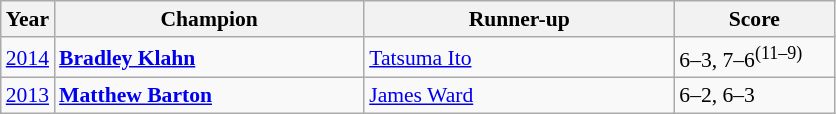<table class="wikitable" style="font-size:90%">
<tr>
<th>Year</th>
<th width="200">Champion</th>
<th width="200">Runner-up</th>
<th width="100">Score</th>
</tr>
<tr>
<td><a href='#'>2014</a></td>
<td> <strong><a href='#'>Bradley Klahn</a></strong></td>
<td> <a href='#'>Tatsuma Ito</a></td>
<td>6–3, 7–6<sup>(11–9)</sup></td>
</tr>
<tr>
<td><a href='#'>2013</a></td>
<td> <strong><a href='#'>Matthew Barton</a></strong></td>
<td> <a href='#'>James Ward</a></td>
<td>6–2, 6–3</td>
</tr>
</table>
